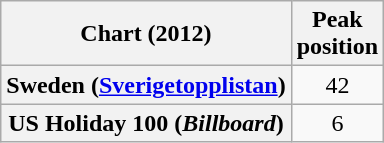<table class="wikitable sortable plainrowheaders">
<tr>
<th scope="col">Chart (2012)</th>
<th scope="col">Peak<br>position</th>
</tr>
<tr>
<th scope="row">Sweden (<a href='#'>Sverigetopplistan</a>)</th>
<td style="text-align:center;">42</td>
</tr>
<tr>
<th scope="row">US Holiday 100 (<em>Billboard</em>)</th>
<td style="text-align:center;">6</td>
</tr>
</table>
